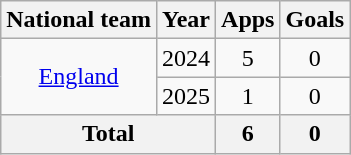<table class="wikitable" style="text-align:center">
<tr>
<th>National team</th>
<th>Year</th>
<th>Apps</th>
<th>Goals</th>
</tr>
<tr>
<td rowspan="2"><a href='#'>England</a></td>
<td>2024</td>
<td>5</td>
<td>0</td>
</tr>
<tr>
<td>2025</td>
<td>1</td>
<td>0</td>
</tr>
<tr>
<th colspan="2">Total</th>
<th>6</th>
<th>0</th>
</tr>
</table>
